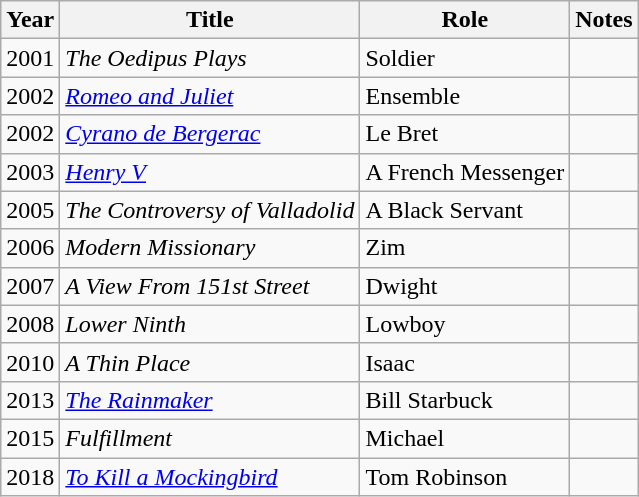<table class="wikitable sortable">
<tr>
<th>Year</th>
<th>Title</th>
<th>Role</th>
<th class="unsortable">Notes</th>
</tr>
<tr>
<td>2001</td>
<td><em>The Oedipus Plays</em></td>
<td>Soldier</td>
<td></td>
</tr>
<tr>
<td>2002</td>
<td><em><a href='#'>Romeo and Juliet</a></em></td>
<td>Ensemble</td>
<td></td>
</tr>
<tr>
<td>2002</td>
<td><em><a href='#'>Cyrano de Bergerac</a></em></td>
<td>Le Bret</td>
<td></td>
</tr>
<tr>
<td>2003</td>
<td><em><a href='#'>Henry V</a></em></td>
<td>A French Messenger</td>
<td></td>
</tr>
<tr>
<td>2005</td>
<td><em>The Controversy of Valladolid</em></td>
<td>A Black Servant</td>
<td></td>
</tr>
<tr>
<td>2006</td>
<td><em>Modern Missionary</em></td>
<td>Zim</td>
<td></td>
</tr>
<tr>
<td>2007</td>
<td><em>A View From 151st Street</em></td>
<td>Dwight</td>
<td></td>
</tr>
<tr>
<td>2008</td>
<td><em>Lower Ninth</em></td>
<td>Lowboy</td>
<td></td>
</tr>
<tr>
<td>2010</td>
<td><em>A Thin Place</em></td>
<td>Isaac</td>
<td></td>
</tr>
<tr>
<td>2013</td>
<td><em><a href='#'>The Rainmaker</a></em></td>
<td>Bill Starbuck</td>
<td></td>
</tr>
<tr>
<td>2015</td>
<td><em>Fulfillment</em></td>
<td>Michael</td>
<td></td>
</tr>
<tr>
<td>2018</td>
<td><em><a href='#'>To Kill a Mockingbird</a></em></td>
<td>Tom Robinson</td>
<td></td>
</tr>
</table>
